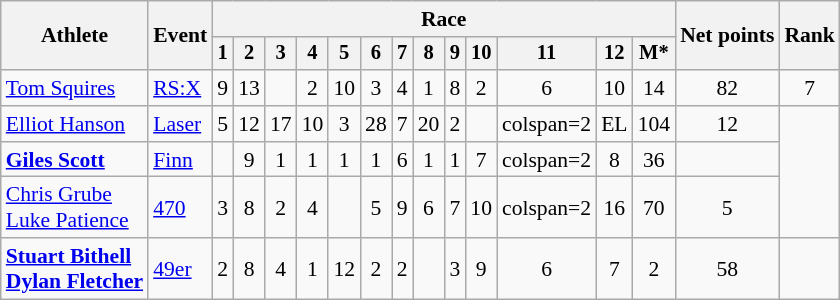<table class=wikitable style=font-size:90%;text-align:center>
<tr>
<th rowspan=2>Athlete</th>
<th rowspan=2>Event</th>
<th colspan=13>Race</th>
<th rowspan=2>Net points</th>
<th rowspan=2>Rank</th>
</tr>
<tr style=font-size:95%>
<th>1</th>
<th>2</th>
<th>3</th>
<th>4</th>
<th>5</th>
<th>6</th>
<th>7</th>
<th>8</th>
<th>9</th>
<th>10</th>
<th>11</th>
<th>12</th>
<th>M*</th>
</tr>
<tr>
<td align=left><a href='#'>Tom Squires</a></td>
<td align=left><a href='#'>RS:X</a></td>
<td>9</td>
<td>13</td>
<td></td>
<td>2</td>
<td>10</td>
<td>3</td>
<td>4</td>
<td>1</td>
<td>8</td>
<td>2</td>
<td>6</td>
<td>10</td>
<td>14</td>
<td>82</td>
<td>7</td>
</tr>
<tr>
<td align=left><a href='#'>Elliot Hanson</a></td>
<td align=left><a href='#'>Laser</a></td>
<td>5</td>
<td>12</td>
<td>17</td>
<td>10</td>
<td>3</td>
<td>28</td>
<td>7</td>
<td>20</td>
<td>2</td>
<td></td>
<td>colspan=2 </td>
<td>EL</td>
<td>104</td>
<td>12</td>
</tr>
<tr>
<td align=left><strong><a href='#'>Giles Scott</a></strong></td>
<td align=left><a href='#'>Finn</a></td>
<td></td>
<td>9</td>
<td>1</td>
<td>1</td>
<td>1</td>
<td>1</td>
<td>6</td>
<td>1</td>
<td>1</td>
<td>7</td>
<td>colspan=2 </td>
<td>8</td>
<td>36</td>
<td></td>
</tr>
<tr>
<td align=left><a href='#'>Chris Grube</a><br><a href='#'>Luke Patience</a></td>
<td align=left><a href='#'>470</a></td>
<td>3</td>
<td>8</td>
<td>2</td>
<td>4</td>
<td></td>
<td>5</td>
<td>9</td>
<td>6</td>
<td>7</td>
<td>10</td>
<td>colspan=2 </td>
<td>16</td>
<td>70</td>
<td>5</td>
</tr>
<tr>
<td align=left><strong><a href='#'>Stuart Bithell</a><br><a href='#'>Dylan Fletcher</a></strong></td>
<td align=left><a href='#'>49er</a></td>
<td>2</td>
<td>8</td>
<td>4</td>
<td>1</td>
<td>12</td>
<td>2</td>
<td>2</td>
<td></td>
<td>3</td>
<td>9</td>
<td>6</td>
<td>7</td>
<td>2</td>
<td>58</td>
<td></td>
</tr>
</table>
